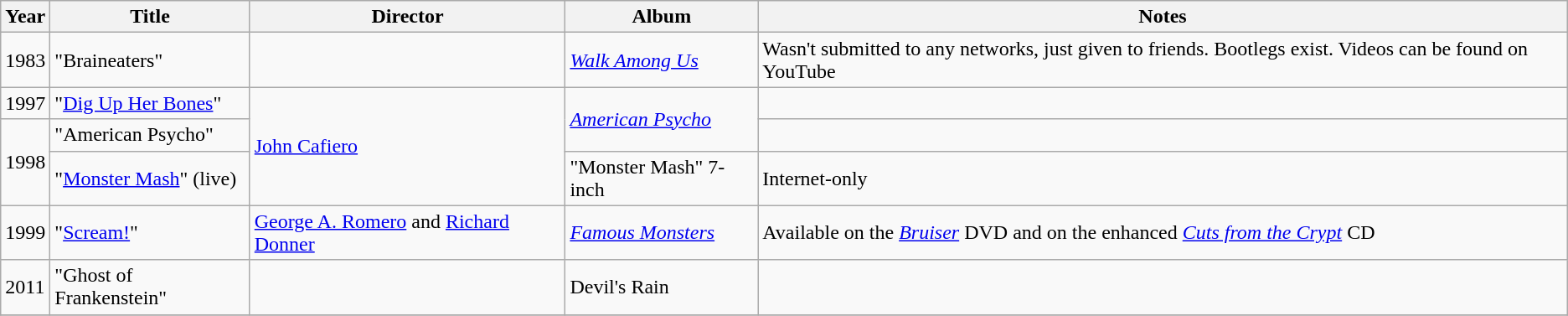<table class="wikitable">
<tr>
<th>Year</th>
<th>Title</th>
<th>Director</th>
<th>Album</th>
<th>Notes</th>
</tr>
<tr>
<td>1983</td>
<td>"Braineaters"</td>
<td></td>
<td><em><a href='#'>Walk Among Us</a></em></td>
<td>Wasn't submitted to any networks, just given to friends. Bootlegs exist. Videos can be found on YouTube</td>
</tr>
<tr>
<td>1997</td>
<td>"<a href='#'>Dig Up Her Bones</a>"</td>
<td rowspan="3"><a href='#'>John Cafiero</a></td>
<td rowspan="2"><em><a href='#'>American Psycho</a></em></td>
<td></td>
</tr>
<tr>
<td rowspan="2">1998</td>
<td>"American Psycho"</td>
<td></td>
</tr>
<tr>
<td>"<a href='#'>Monster Mash</a>" (live)</td>
<td>"Monster Mash" 7-inch</td>
<td>Internet-only</td>
</tr>
<tr>
<td>1999</td>
<td>"<a href='#'>Scream!</a>"</td>
<td><a href='#'>George A. Romero</a> and <a href='#'>Richard Donner</a></td>
<td><em><a href='#'>Famous Monsters</a></em></td>
<td>Available on the <em><a href='#'>Bruiser</a></em> DVD and on the enhanced <em><a href='#'>Cuts from the Crypt</a></em> CD</td>
</tr>
<tr>
<td>2011</td>
<td>"Ghost of Frankenstein"</td>
<td></td>
<td>Devil's Rain</td>
<td></td>
</tr>
<tr>
</tr>
</table>
